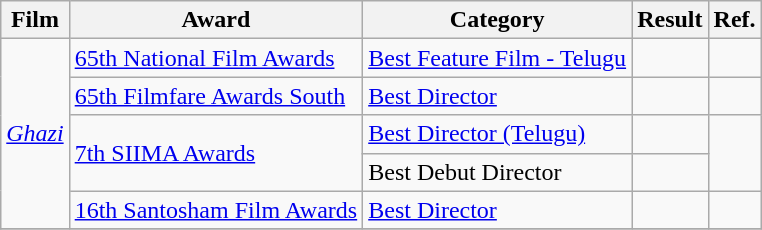<table class="wikitable sortable">
<tr>
<th>Film</th>
<th>Award</th>
<th>Category</th>
<th>Result</th>
<th>Ref.</th>
</tr>
<tr>
<td rowspan="5"><em><a href='#'>Ghazi</a></em></td>
<td><a href='#'>65th National Film Awards</a></td>
<td><a href='#'>Best Feature Film - Telugu</a></td>
<td></td>
<td></td>
</tr>
<tr>
<td><a href='#'>65th Filmfare Awards South</a></td>
<td><a href='#'>Best Director</a></td>
<td></td>
<td></td>
</tr>
<tr>
<td rowspan=2><a href='#'>7th SIIMA Awards</a></td>
<td><a href='#'>Best Director (Telugu)</a></td>
<td></td>
<td rowspan=2></td>
</tr>
<tr>
<td>Best Debut Director</td>
<td></td>
</tr>
<tr>
<td><a href='#'>16th Santosham Film Awards</a></td>
<td><a href='#'>Best Director</a></td>
<td></td>
<td></td>
</tr>
<tr>
</tr>
</table>
